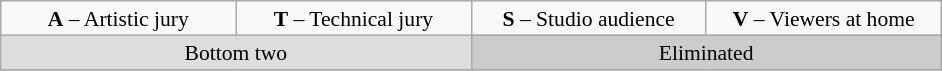<table class="wikitable" style="text-align:center; font-size:90%; line-height:16px;">
<tr>
<td width=150><strong>A</strong> – Artistic jury</td>
<td width=150><strong>T</strong> – Technical jury</td>
<td width=150><strong>S</strong> – Studio audience</td>
<td width=150><strong>V</strong> – Viewers at home</td>
</tr>
<tr>
<td colspan=2 style="background:#DDDDDD;">Bottom two</td>
<td colspan=2 style="background:#CCCCCC;">Eliminated</td>
</tr>
<tr>
</tr>
</table>
